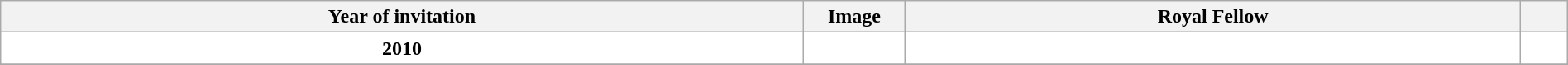<table class="wikitable sortable plainrowheaders" style="width: 100%; background: #ffffff;">
<tr class="unsortable">
<th scope="col">Year of invitation</th>
<th scope="col" class="unsortable" style="width: 75px;">Image</th>
<th scope="col" class="unsortable">Royal Fellow</th>
<th scope="col" class="unsortable"></th>
</tr>
<tr>
<th scope="row" style="background: #ffffff; text-align: center;">2010</th>
<td></td>
<td></td>
<td></td>
</tr>
<tr>
</tr>
</table>
